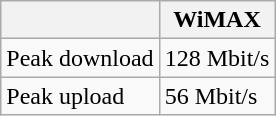<table class="wikitable">
<tr>
<th></th>
<th>WiMAX</th>
</tr>
<tr>
<td>Peak download</td>
<td>128 Mbit/s</td>
</tr>
<tr>
<td>Peak upload</td>
<td>56 Mbit/s</td>
</tr>
</table>
